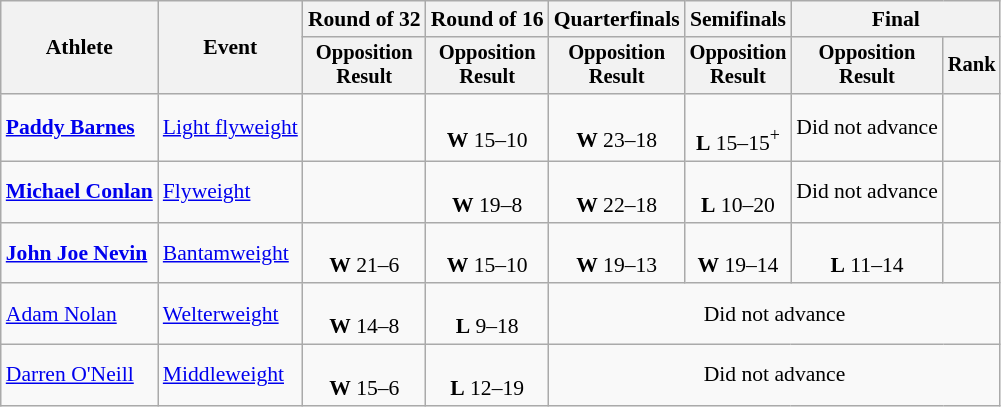<table class="wikitable" style="font-size:90%">
<tr>
<th rowspan=2>Athlete</th>
<th rowspan=2>Event</th>
<th>Round of 32</th>
<th>Round of 16</th>
<th>Quarterfinals</th>
<th>Semifinals</th>
<th colspan=2>Final</th>
</tr>
<tr style="font-size:95%">
<th>Opposition<br>Result</th>
<th>Opposition<br>Result</th>
<th>Opposition<br>Result</th>
<th>Opposition<br>Result</th>
<th>Opposition<br>Result</th>
<th>Rank</th>
</tr>
<tr align=center>
<td align=left><strong><a href='#'>Paddy Barnes</a></strong></td>
<td align=left><a href='#'>Light flyweight</a></td>
<td></td>
<td><br><strong>W</strong> 15–10</td>
<td><br><strong>W</strong> 23–18</td>
<td><br><strong>L</strong> 15–15<sup>+</sup></td>
<td>Did not advance</td>
<td></td>
</tr>
<tr align=center>
<td align=left><strong><a href='#'>Michael Conlan</a></strong></td>
<td align=left><a href='#'>Flyweight</a></td>
<td></td>
<td><br><strong>W</strong> 19–8</td>
<td><br><strong>W</strong> 22–18</td>
<td> <br><strong>L</strong> 10–20</td>
<td>Did not advance</td>
<td></td>
</tr>
<tr align=center>
<td align=left><strong><a href='#'>John Joe Nevin</a></strong></td>
<td align=left><a href='#'>Bantamweight</a></td>
<td><br><strong>W</strong> 21–6</td>
<td><br><strong>W</strong> 15–10</td>
<td><br><strong>W</strong> 19–13</td>
<td><br><strong>W</strong> 19–14</td>
<td><br><strong>L</strong> 11–14</td>
<td></td>
</tr>
<tr align=center>
<td align=left><a href='#'>Adam Nolan</a></td>
<td align=left><a href='#'>Welterweight</a></td>
<td><br><strong>W</strong> 14–8</td>
<td><br><strong>L</strong> 9–18</td>
<td colspan=4>Did not advance</td>
</tr>
<tr align=center>
<td align=left><a href='#'>Darren O'Neill</a></td>
<td align=left><a href='#'>Middleweight</a></td>
<td><br><strong>W</strong> 15–6</td>
<td><br><strong>L</strong> 12–19</td>
<td colspan=4>Did not advance</td>
</tr>
</table>
